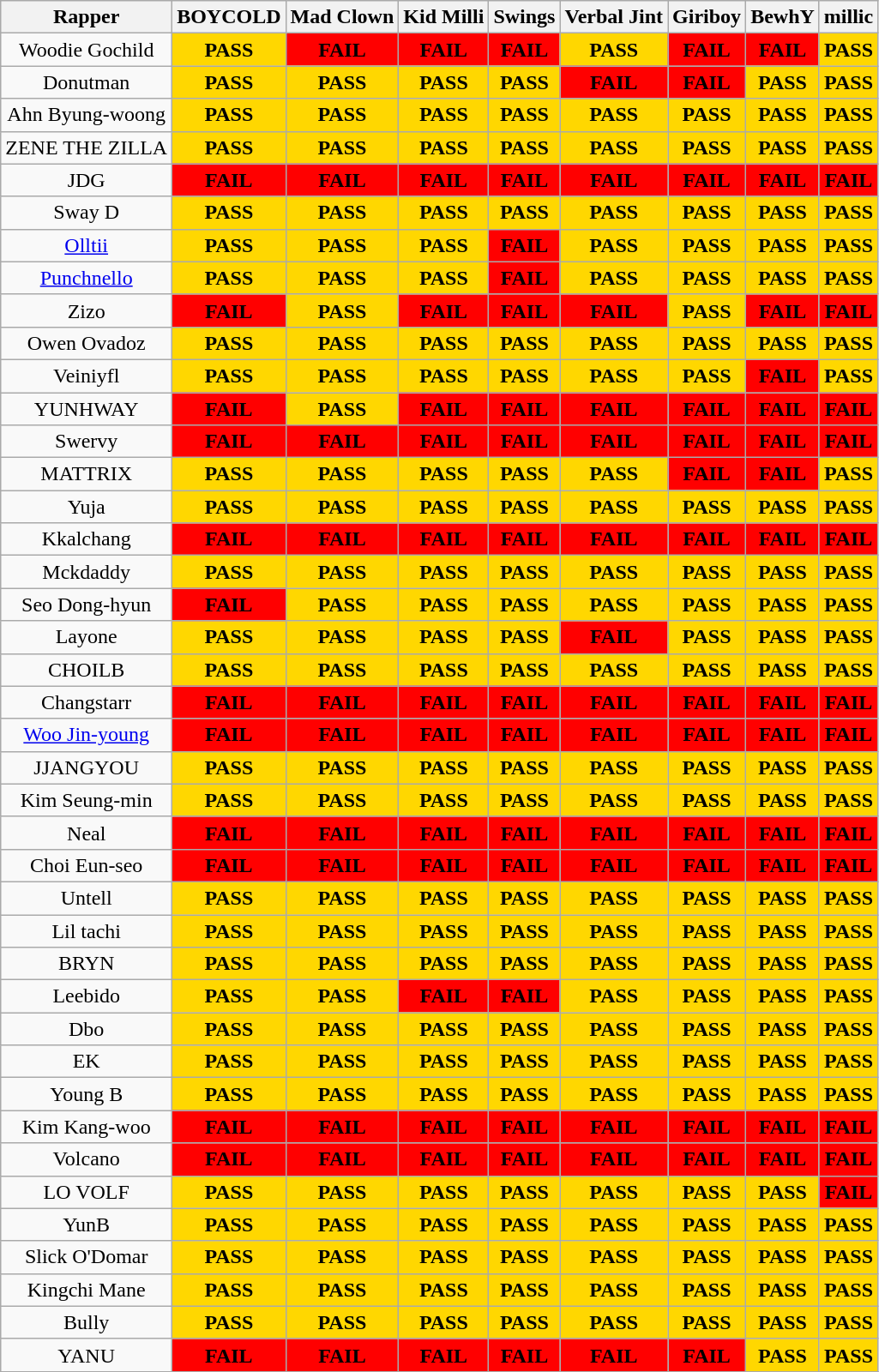<table class="wikitable" style="text-align:center">
<tr>
<th>Rapper</th>
<th>BOYCOLD</th>
<th>Mad Clown</th>
<th>Kid Milli</th>
<th>Swings</th>
<th>Verbal Jint</th>
<th>Giriboy</th>
<th>BewhY</th>
<th>millic</th>
</tr>
<tr>
<td>Woodie Gochild</td>
<td style="background:gold"><strong>PASS</strong></td>
<td style="background:red"><strong>FAIL</strong></td>
<td style="background:red"><strong>FAIL</strong></td>
<td style="background:red"><strong>FAIL</strong></td>
<td style="background:gold"><strong>PASS</strong></td>
<td style="background:red"><strong>FAIL</strong></td>
<td style="background:red"><strong>FAIL</strong></td>
<td style="background:gold"><strong>PASS</strong></td>
</tr>
<tr>
<td>Donutman</td>
<td style="background:gold"><strong>PASS</strong></td>
<td style="background:gold"><strong>PASS</strong></td>
<td style="background:gold"><strong>PASS</strong></td>
<td style="background:gold"><strong>PASS</strong></td>
<td style="background:red"><strong>FAIL</strong></td>
<td style="background:red"><strong>FAIL</strong></td>
<td style="background:gold"><strong>PASS</strong></td>
<td style="background:gold"><strong>PASS</strong></td>
</tr>
<tr>
<td>Ahn Byung-woong</td>
<td style="background:gold"><strong>PASS</strong></td>
<td style="background:gold"><strong>PASS</strong></td>
<td style="background:gold"><strong>PASS</strong></td>
<td style="background:gold"><strong>PASS</strong></td>
<td style="background:gold"><strong>PASS</strong></td>
<td style="background:gold"><strong>PASS</strong></td>
<td style="background:gold"><strong>PASS</strong></td>
<td style="background:gold"><strong>PASS</strong></td>
</tr>
<tr>
<td>ZENE THE ZILLA</td>
<td style="background:gold"><strong>PASS</strong></td>
<td style="background:gold"><strong>PASS</strong></td>
<td style="background:gold"><strong>PASS</strong></td>
<td style="background:gold"><strong>PASS</strong></td>
<td style="background:gold"><strong>PASS</strong></td>
<td style="background:gold"><strong>PASS</strong></td>
<td style="background:gold"><strong>PASS</strong></td>
<td style="background:gold"><strong>PASS</strong></td>
</tr>
<tr>
<td>JDG</td>
<td style="background:red"><strong>FAIL</strong></td>
<td style="background:red"><strong>FAIL</strong></td>
<td style="background:red"><strong>FAIL</strong></td>
<td style="background:red"><strong>FAIL</strong></td>
<td style="background:red"><strong>FAIL</strong></td>
<td style="background:red"><strong>FAIL</strong></td>
<td style="background:red"><strong>FAIL</strong></td>
<td style="background:red"><strong>FAIL</strong></td>
</tr>
<tr>
<td>Sway D</td>
<td style="background:gold"><strong>PASS</strong></td>
<td style="background:gold"><strong>PASS</strong></td>
<td style="background:gold"><strong>PASS</strong></td>
<td style="background:gold"><strong>PASS</strong></td>
<td style="background:gold"><strong>PASS</strong></td>
<td style="background:gold"><strong>PASS</strong></td>
<td style="background:gold"><strong>PASS</strong></td>
<td style="background:gold"><strong>PASS</strong></td>
</tr>
<tr>
<td><a href='#'>Olltii</a></td>
<td style="background:gold"><strong>PASS</strong></td>
<td style="background:gold"><strong>PASS</strong></td>
<td style="background:gold"><strong>PASS</strong></td>
<td style="background:red"><strong>FAIL</strong></td>
<td style="background:gold"><strong>PASS</strong></td>
<td style="background:gold"><strong>PASS</strong></td>
<td style="background:gold"><strong>PASS</strong></td>
<td style="background:gold"><strong>PASS</strong></td>
</tr>
<tr>
<td><a href='#'>Punchnello</a></td>
<td style="background:gold"><strong>PASS</strong></td>
<td style="background:gold"><strong>PASS</strong></td>
<td style="background:gold"><strong>PASS</strong></td>
<td style="background:red"><strong>FAIL</strong></td>
<td style="background:gold"><strong>PASS</strong></td>
<td style="background:gold"><strong>PASS</strong></td>
<td style="background:gold"><strong>PASS</strong></td>
<td style="background:gold"><strong>PASS</strong></td>
</tr>
<tr>
<td>Zizo</td>
<td style="background:red"><strong>FAIL</strong></td>
<td style="background:gold"><strong>PASS</strong></td>
<td style="background:red"><strong>FAIL</strong></td>
<td style="background:red"><strong>FAIL</strong></td>
<td style="background:red"><strong>FAIL</strong></td>
<td style="background:gold"><strong>PASS</strong></td>
<td style="background:red"><strong>FAIL</strong></td>
<td style="background:red"><strong>FAIL</strong></td>
</tr>
<tr>
<td>Owen Ovadoz</td>
<td style="background:gold"><strong>PASS</strong></td>
<td style="background:gold"><strong>PASS</strong></td>
<td style="background:gold"><strong>PASS</strong></td>
<td style="background:gold"><strong>PASS</strong></td>
<td style="background:gold"><strong>PASS</strong></td>
<td style="background:gold"><strong>PASS</strong></td>
<td style="background:gold"><strong>PASS</strong></td>
<td style="background:gold"><strong>PASS</strong></td>
</tr>
<tr>
<td>Veiniyfl</td>
<td style="background:gold"><strong>PASS</strong></td>
<td style="background:gold"><strong>PASS</strong></td>
<td style="background:gold"><strong>PASS</strong></td>
<td style="background:gold"><strong>PASS</strong></td>
<td style="background:gold"><strong>PASS</strong></td>
<td style="background:gold"><strong>PASS</strong></td>
<td style="background:red"><strong>FAIL</strong></td>
<td style="background:gold"><strong>PASS</strong></td>
</tr>
<tr>
<td>YUNHWAY</td>
<td style="background:red"><strong>FAIL</strong></td>
<td style="background:gold"><strong>PASS</strong></td>
<td style="background:red"><strong>FAIL</strong></td>
<td style="background:red"><strong>FAIL</strong></td>
<td style="background:red"><strong>FAIL</strong></td>
<td style="background:red"><strong>FAIL</strong></td>
<td style="background:red"><strong>FAIL</strong></td>
<td style="background:red"><strong>FAIL</strong></td>
</tr>
<tr>
<td>Swervy</td>
<td style="background:red"><strong>FAIL</strong></td>
<td style="background:red"><strong>FAIL</strong></td>
<td style="background:red"><strong>FAIL</strong></td>
<td style="background:red"><strong>FAIL</strong></td>
<td style="background:red"><strong>FAIL</strong></td>
<td style="background:red"><strong>FAIL</strong></td>
<td style="background:red"><strong>FAIL</strong></td>
<td style="background:red"><strong>FAIL</strong></td>
</tr>
<tr>
<td>MATTRIX</td>
<td style="background:gold"><strong>PASS</strong></td>
<td style="background:gold"><strong>PASS</strong></td>
<td style="background:gold"><strong>PASS</strong></td>
<td style="background:gold"><strong>PASS</strong></td>
<td style="background:gold"><strong>PASS</strong></td>
<td style="background:red"><strong>FAIL</strong></td>
<td style="background:red"><strong>FAIL</strong></td>
<td style="background:gold"><strong>PASS</strong></td>
</tr>
<tr>
<td>Yuja</td>
<td style="background:gold"><strong>PASS</strong></td>
<td style="background:gold"><strong>PASS</strong></td>
<td style="background:gold"><strong>PASS</strong></td>
<td style="background:gold"><strong>PASS</strong></td>
<td style="background:gold"><strong>PASS</strong></td>
<td style="background:gold"><strong>PASS</strong></td>
<td style="background:gold"><strong>PASS</strong></td>
<td style="background:gold"><strong>PASS</strong></td>
</tr>
<tr>
<td>Kkalchang</td>
<td style="background:red"><strong>FAIL</strong></td>
<td style="background:red"><strong>FAIL</strong></td>
<td style="background:red"><strong>FAIL</strong></td>
<td style="background:red"><strong>FAIL</strong></td>
<td style="background:red"><strong>FAIL</strong></td>
<td style="background:red"><strong>FAIL</strong></td>
<td style="background:red"><strong>FAIL</strong></td>
<td style="background:red"><strong>FAIL</strong></td>
</tr>
<tr>
<td>Mckdaddy</td>
<td style="background:gold"><strong>PASS</strong></td>
<td style="background:gold"><strong>PASS</strong></td>
<td style="background:gold"><strong>PASS</strong></td>
<td style="background:gold"><strong>PASS</strong></td>
<td style="background:gold"><strong>PASS</strong></td>
<td style="background:gold"><strong>PASS</strong></td>
<td style="background:gold"><strong>PASS</strong></td>
<td style="background:gold"><strong>PASS</strong></td>
</tr>
<tr>
<td>Seo Dong-hyun</td>
<td style="background:red"><strong>FAIL</strong></td>
<td style="background:gold"><strong>PASS</strong></td>
<td style="background:gold"><strong>PASS</strong></td>
<td style="background:gold"><strong>PASS</strong></td>
<td style="background:gold"><strong>PASS</strong></td>
<td style="background:gold"><strong>PASS</strong></td>
<td style="background:gold"><strong>PASS</strong></td>
<td style="background:gold"><strong>PASS</strong></td>
</tr>
<tr>
<td>Layone</td>
<td style="background:gold"><strong>PASS</strong></td>
<td style="background:gold"><strong>PASS</strong></td>
<td style="background:gold"><strong>PASS</strong></td>
<td style="background:gold"><strong>PASS</strong></td>
<td style="background:red"><strong>FAIL</strong></td>
<td style="background:gold"><strong>PASS</strong></td>
<td style="background:gold"><strong>PASS</strong></td>
<td style="background:gold"><strong>PASS</strong></td>
</tr>
<tr>
<td>CHOILB</td>
<td style="background:gold"><strong>PASS</strong></td>
<td style="background:gold"><strong>PASS</strong></td>
<td style="background:gold"><strong>PASS</strong></td>
<td style="background:gold"><strong>PASS</strong></td>
<td style="background:gold"><strong>PASS</strong></td>
<td style="background:gold"><strong>PASS</strong></td>
<td style="background:gold"><strong>PASS</strong></td>
<td style="background:gold"><strong>PASS</strong></td>
</tr>
<tr>
<td>Changstarr</td>
<td style="background:red"><strong>FAIL</strong></td>
<td style="background:red"><strong>FAIL</strong></td>
<td style="background:red"><strong>FAIL</strong></td>
<td style="background:red"><strong>FAIL</strong></td>
<td style="background:red"><strong>FAIL</strong></td>
<td style="background:red"><strong>FAIL</strong></td>
<td style="background:red"><strong>FAIL</strong></td>
<td style="background:red"><strong>FAIL</strong></td>
</tr>
<tr>
<td><a href='#'>Woo Jin-young</a></td>
<td style="background:red"><strong>FAIL</strong></td>
<td style="background:red"><strong>FAIL</strong></td>
<td style="background:red"><strong>FAIL</strong></td>
<td style="background:red"><strong>FAIL</strong></td>
<td style="background:red"><strong>FAIL</strong></td>
<td style="background:red"><strong>FAIL</strong></td>
<td style="background:red"><strong>FAIL</strong></td>
<td style="background:red"><strong>FAIL</strong></td>
</tr>
<tr>
<td>JJANGYOU</td>
<td style="background:gold"><strong>PASS</strong></td>
<td style="background:gold"><strong>PASS</strong></td>
<td style="background:gold"><strong>PASS</strong></td>
<td style="background:gold"><strong>PASS</strong></td>
<td style="background:gold"><strong>PASS</strong></td>
<td style="background:gold"><strong>PASS</strong></td>
<td style="background:gold"><strong>PASS</strong></td>
<td style="background:gold"><strong>PASS</strong></td>
</tr>
<tr>
<td>Kim Seung-min</td>
<td style="background:gold"><strong>PASS</strong></td>
<td style="background:gold"><strong>PASS</strong></td>
<td style="background:gold"><strong>PASS</strong></td>
<td style="background:gold"><strong>PASS</strong></td>
<td style="background:gold"><strong>PASS</strong></td>
<td style="background:gold"><strong>PASS</strong></td>
<td style="background:gold"><strong>PASS</strong></td>
<td style="background:gold"><strong>PASS</strong></td>
</tr>
<tr>
<td>Neal</td>
<td style="background:red"><strong>FAIL</strong></td>
<td style="background:red"><strong>FAIL</strong></td>
<td style="background:red"><strong>FAIL</strong></td>
<td style="background:red"><strong>FAIL</strong></td>
<td style="background:red"><strong>FAIL</strong></td>
<td style="background:red"><strong>FAIL</strong></td>
<td style="background:red"><strong>FAIL</strong></td>
<td style="background:red"><strong>FAIL</strong></td>
</tr>
<tr>
<td>Choi Eun-seo</td>
<td style="background:red"><strong>FAIL</strong></td>
<td style="background:red"><strong>FAIL</strong></td>
<td style="background:red"><strong>FAIL</strong></td>
<td style="background:red"><strong>FAIL</strong></td>
<td style="background:red"><strong>FAIL</strong></td>
<td style="background:red"><strong>FAIL</strong></td>
<td style="background:red"><strong>FAIL</strong></td>
<td style="background:red"><strong>FAIL</strong></td>
</tr>
<tr>
<td>Untell</td>
<td style="background:gold"><strong>PASS</strong></td>
<td style="background:gold"><strong>PASS</strong></td>
<td style="background:gold"><strong>PASS</strong></td>
<td style="background:gold"><strong>PASS</strong></td>
<td style="background:gold"><strong>PASS</strong></td>
<td style="background:gold"><strong>PASS</strong></td>
<td style="background:gold"><strong>PASS</strong></td>
<td style="background:gold"><strong>PASS</strong></td>
</tr>
<tr>
<td>Lil tachi</td>
<td style="background:gold"><strong>PASS</strong></td>
<td style="background:gold"><strong>PASS</strong></td>
<td style="background:gold"><strong>PASS</strong></td>
<td style="background:gold"><strong>PASS</strong></td>
<td style="background:gold"><strong>PASS</strong></td>
<td style="background:gold"><strong>PASS</strong></td>
<td style="background:gold"><strong>PASS</strong></td>
<td style="background:gold"><strong>PASS</strong></td>
</tr>
<tr>
<td>BRYN</td>
<td style="background:gold"><strong>PASS</strong></td>
<td style="background:gold"><strong>PASS</strong></td>
<td style="background:gold"><strong>PASS</strong></td>
<td style="background:gold"><strong>PASS</strong></td>
<td style="background:gold"><strong>PASS</strong></td>
<td style="background:gold"><strong>PASS</strong></td>
<td style="background:gold"><strong>PASS</strong></td>
<td style="background:gold"><strong>PASS</strong></td>
</tr>
<tr>
<td>Leebido</td>
<td style="background:gold"><strong>PASS</strong></td>
<td style="background:gold"><strong>PASS</strong></td>
<td style="background:red"><strong>FAIL</strong></td>
<td style="background:red"><strong>FAIL</strong></td>
<td style="background:gold"><strong>PASS</strong></td>
<td style="background:gold"><strong>PASS</strong></td>
<td style="background:gold"><strong>PASS</strong></td>
<td style="background:gold"><strong>PASS</strong></td>
</tr>
<tr>
<td>Dbo</td>
<td style="background:gold"><strong>PASS</strong></td>
<td style="background:gold"><strong>PASS</strong></td>
<td style="background:gold"><strong>PASS</strong></td>
<td style="background:gold"><strong>PASS</strong></td>
<td style="background:gold"><strong>PASS</strong></td>
<td style="background:gold"><strong>PASS</strong></td>
<td style="background:gold"><strong>PASS</strong></td>
<td style="background:gold"><strong>PASS</strong></td>
</tr>
<tr>
<td>EK</td>
<td style="background:gold"><strong>PASS</strong></td>
<td style="background:gold"><strong>PASS</strong></td>
<td style="background:gold"><strong>PASS</strong></td>
<td style="background:gold"><strong>PASS</strong></td>
<td style="background:gold"><strong>PASS</strong></td>
<td style="background:gold"><strong>PASS</strong></td>
<td style="background:gold"><strong>PASS</strong></td>
<td style="background:gold"><strong>PASS</strong></td>
</tr>
<tr>
<td>Young B</td>
<td style="background:gold"><strong>PASS</strong></td>
<td style="background:gold"><strong>PASS</strong></td>
<td style="background:gold"><strong>PASS</strong></td>
<td style="background:gold"><strong>PASS</strong></td>
<td style="background:gold"><strong>PASS</strong></td>
<td style="background:gold"><strong>PASS</strong></td>
<td style="background:gold"><strong>PASS</strong></td>
<td style="background:gold"><strong>PASS</strong></td>
</tr>
<tr>
<td>Kim Kang-woo</td>
<td style="background:red"><strong>FAIL</strong></td>
<td style="background:red"><strong>FAIL</strong></td>
<td style="background:red"><strong>FAIL</strong></td>
<td style="background:red"><strong>FAIL</strong></td>
<td style="background:red"><strong>FAIL</strong></td>
<td style="background:red"><strong>FAIL</strong></td>
<td style="background:red"><strong>FAIL</strong></td>
<td style="background:red"><strong>FAIL</strong></td>
</tr>
<tr>
<td>Volcano</td>
<td style="background:red"><strong>FAIL</strong></td>
<td style="background:red"><strong>FAIL</strong></td>
<td style="background:red"><strong>FAIL</strong></td>
<td style="background:red"><strong>FAIL</strong></td>
<td style="background:red"><strong>FAIL</strong></td>
<td style="background:red"><strong>FAIL</strong></td>
<td style="background:red"><strong>FAIL</strong></td>
<td style="background:red"><strong>FAIL</strong></td>
</tr>
<tr>
<td>LO VOLF</td>
<td style="background:gold"><strong>PASS</strong></td>
<td style="background:gold"><strong>PASS</strong></td>
<td style="background:gold"><strong>PASS</strong></td>
<td style="background:gold"><strong>PASS</strong></td>
<td style="background:gold"><strong>PASS</strong></td>
<td style="background:gold"><strong>PASS</strong></td>
<td style="background:gold"><strong>PASS</strong></td>
<td style="background:red"><strong>FAIL</strong></td>
</tr>
<tr>
<td>YunB</td>
<td style="background:gold"><strong>PASS</strong></td>
<td style="background:gold"><strong>PASS</strong></td>
<td style="background:gold"><strong>PASS</strong></td>
<td style="background:gold"><strong>PASS</strong></td>
<td style="background:gold"><strong>PASS</strong></td>
<td style="background:gold"><strong>PASS</strong></td>
<td style="background:gold"><strong>PASS</strong></td>
<td style="background:gold"><strong>PASS</strong></td>
</tr>
<tr>
<td>Slick O'Domar</td>
<td style="background:gold"><strong>PASS</strong></td>
<td style="background:gold"><strong>PASS</strong></td>
<td style="background:gold"><strong>PASS</strong></td>
<td style="background:gold"><strong>PASS</strong></td>
<td style="background:gold"><strong>PASS</strong></td>
<td style="background:gold"><strong>PASS</strong></td>
<td style="background:gold"><strong>PASS</strong></td>
<td style="background:gold"><strong>PASS</strong></td>
</tr>
<tr>
<td>Kingchi Mane</td>
<td style="background:gold"><strong>PASS</strong></td>
<td style="background:gold"><strong>PASS</strong></td>
<td style="background:gold"><strong>PASS</strong></td>
<td style="background:gold"><strong>PASS</strong></td>
<td style="background:gold"><strong>PASS</strong></td>
<td style="background:gold"><strong>PASS</strong></td>
<td style="background:gold"><strong>PASS</strong></td>
<td style="background:gold"><strong>PASS</strong></td>
</tr>
<tr>
<td>Bully</td>
<td style="background:gold"><strong>PASS</strong></td>
<td style="background:gold"><strong>PASS</strong></td>
<td style="background:gold"><strong>PASS</strong></td>
<td style="background:gold"><strong>PASS</strong></td>
<td style="background:gold"><strong>PASS</strong></td>
<td style="background:gold"><strong>PASS</strong></td>
<td style="background:gold"><strong>PASS</strong></td>
<td style="background:gold"><strong>PASS</strong></td>
</tr>
<tr>
<td>YANU</td>
<td style="background:red"><strong>FAIL</strong></td>
<td style="background:red"><strong>FAIL</strong></td>
<td style="background:red"><strong>FAIL</strong></td>
<td style="background:red"><strong>FAIL</strong></td>
<td style="background:red"><strong>FAIL</strong></td>
<td style="background:red"><strong>FAIL</strong></td>
<td style="background:gold"><strong>PASS</strong></td>
<td style="background:gold"><strong>PASS</strong></td>
</tr>
<tr>
</tr>
</table>
